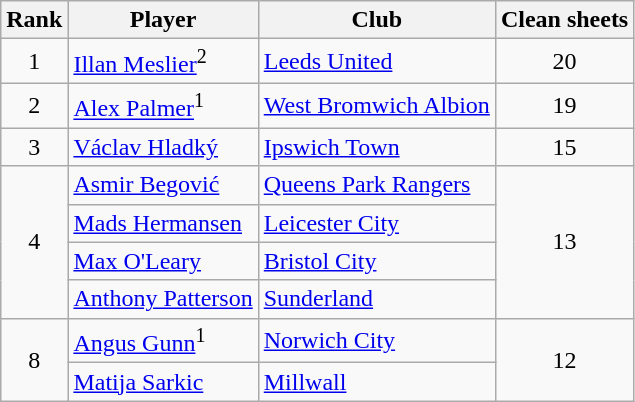<table class="wikitable" style="text-align:center">
<tr>
<th>Rank</th>
<th>Player</th>
<th>Club</th>
<th>Clean sheets</th>
</tr>
<tr>
<td rowspan="1">1</td>
<td align="left"> <a href='#'>Illan Meslier</a><sup>2</sup></td>
<td align="left"><a href='#'>Leeds United</a></td>
<td rowspan="1">20</td>
</tr>
<tr>
<td rowspan="1">2</td>
<td align="left"> <a href='#'>Alex Palmer</a><sup>1</sup></td>
<td align="left"><a href='#'>West Bromwich Albion</a></td>
<td rowspan="1">19</td>
</tr>
<tr>
<td rowspan="1">3</td>
<td align="left"> <a href='#'>Václav Hladký</a></td>
<td align="left"><a href='#'>Ipswich Town</a></td>
<td rowspan="1">15</td>
</tr>
<tr>
<td rowspan="4">4</td>
<td align="left"> <a href='#'>Asmir Begović</a></td>
<td align="left"><a href='#'>Queens Park Rangers</a></td>
<td rowspan="4">13</td>
</tr>
<tr>
<td align="left"> <a href='#'>Mads Hermansen</a></td>
<td align="left"><a href='#'>Leicester City</a></td>
</tr>
<tr>
<td align="left"> <a href='#'>Max O'Leary</a></td>
<td align="left"><a href='#'>Bristol City</a></td>
</tr>
<tr>
<td align="left"> <a href='#'>Anthony Patterson</a></td>
<td align="left"><a href='#'>Sunderland</a></td>
</tr>
<tr>
<td rowspan="2">8</td>
<td align="left"> <a href='#'>Angus Gunn</a><sup>1</sup></td>
<td align="left"><a href='#'>Norwich City</a></td>
<td rowspan="2">12</td>
</tr>
<tr>
<td align="left"> <a href='#'>Matija Sarkic</a></td>
<td align="left"><a href='#'>Millwall</a></td>
</tr>
</table>
